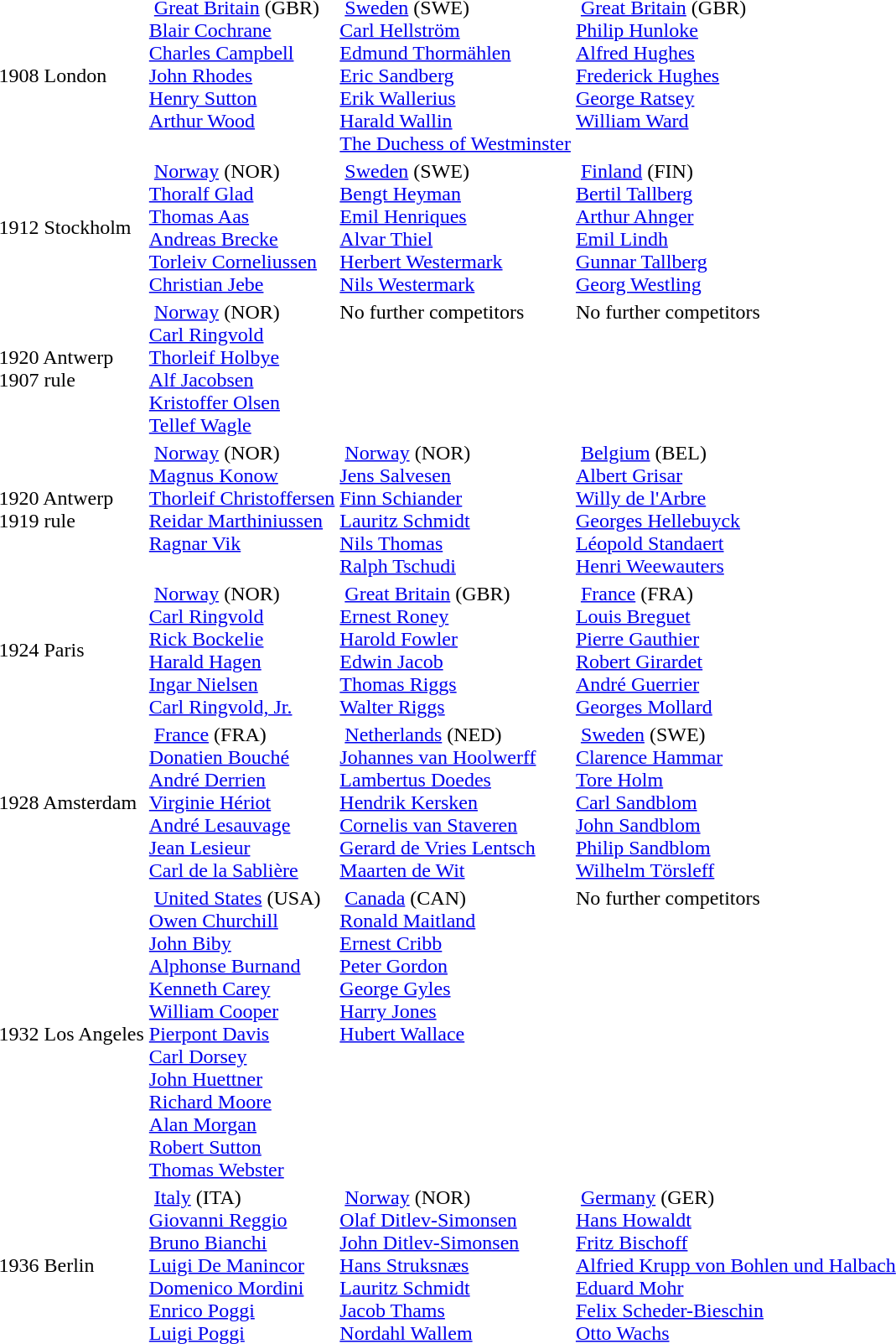<table>
<tr>
<td style="align:center;">1908 London <br></td>
<td style="vertical-align:top;"> <a href='#'>Great Britain</a> <span>(GBR)</span><br><a href='#'>Blair Cochrane</a><br><a href='#'>Charles Campbell</a><br><a href='#'>John Rhodes</a><br><a href='#'>Henry Sutton</a><br><a href='#'>Arthur Wood</a></td>
<td style="vertical-align:top;"> <a href='#'>Sweden</a> <span>(SWE)</span><br><a href='#'>Carl Hellström</a><br><a href='#'>Edmund Thormählen</a><br><a href='#'>Eric Sandberg</a><br><a href='#'>Erik Wallerius</a><br><a href='#'>Harald Wallin</a><br><a href='#'>The Duchess of Westminster</a></td>
<td style="vertical-align:top;"> <a href='#'>Great Britain</a> <span>(GBR)</span><br><a href='#'>Philip Hunloke</a><br><a href='#'>Alfred Hughes</a><br><a href='#'>Frederick Hughes</a><br><a href='#'>George Ratsey</a><br><a href='#'>William Ward</a></td>
</tr>
<tr>
<td style="align:center;">1912 Stockholm <br></td>
<td style="vertical-align:top;"> <a href='#'>Norway</a> <span>(NOR)</span><br><a href='#'>Thoralf Glad</a><br><a href='#'>Thomas Aas</a><br><a href='#'>Andreas Brecke</a><br><a href='#'>Torleiv Corneliussen</a><br><a href='#'>Christian Jebe</a></td>
<td style="vertical-align:top;"> <a href='#'>Sweden</a> <span>(SWE)</span><br><a href='#'>Bengt Heyman</a><br><a href='#'>Emil Henriques</a><br><a href='#'>Alvar Thiel</a><br><a href='#'>Herbert Westermark</a><br><a href='#'>Nils Westermark</a></td>
<td style="vertical-align:top;"> <a href='#'>Finland</a> <span>(FIN)</span><br><a href='#'>Bertil Tallberg</a><br><a href='#'>Arthur Ahnger</a><br><a href='#'>Emil Lindh</a><br><a href='#'>Gunnar Tallberg</a><br><a href='#'>Georg Westling</a></td>
</tr>
<tr>
<td style="align:center;">1920 Antwerp <br>1907 rule<br></td>
<td style="vertical-align:top;"> <a href='#'>Norway</a> <span>(NOR)</span><br><a href='#'>Carl Ringvold</a><br><a href='#'>Thorleif Holbye</a><br><a href='#'>Alf Jacobsen</a><br><a href='#'>Kristoffer Olsen</a><br><a href='#'>Tellef Wagle</a></td>
<td style="vertical-align:top;">No further competitors</td>
<td style="vertical-align:top;">No further competitors</td>
</tr>
<tr>
<td style="align:center;">1920 Antwerp <br>1919 rule<br></td>
<td style="vertical-align:top;"> <a href='#'>Norway</a> <span>(NOR)</span><br><a href='#'>Magnus Konow</a><br><a href='#'>Thorleif Christoffersen</a><br><a href='#'>Reidar Marthiniussen</a><br><a href='#'>Ragnar Vik</a></td>
<td style="vertical-align:top;"> <a href='#'>Norway</a> <span>(NOR)</span><br><a href='#'>Jens Salvesen</a><br><a href='#'>Finn Schiander</a><br><a href='#'>Lauritz Schmidt</a><br><a href='#'>Nils Thomas</a><br><a href='#'>Ralph Tschudi</a></td>
<td style="vertical-align:top;"> <a href='#'>Belgium</a> <span>(BEL)</span><br><a href='#'>Albert Grisar</a><br><a href='#'>Willy de l'Arbre</a><br><a href='#'>Georges Hellebuyck</a><br><a href='#'>Léopold Standaert</a><br><a href='#'>Henri Weewauters</a></td>
</tr>
<tr>
<td style="align:center;">1924 Paris <br></td>
<td style="vertical-align:top;"> <a href='#'>Norway</a> <span>(NOR)</span><br><a href='#'>Carl Ringvold</a><br><a href='#'>Rick Bockelie</a><br><a href='#'>Harald Hagen</a><br><a href='#'>Ingar Nielsen</a><br><a href='#'>Carl Ringvold, Jr.</a></td>
<td style="vertical-align:top;"> <a href='#'>Great Britain</a> <span>(GBR)</span><br><a href='#'>Ernest Roney</a><br><a href='#'>Harold Fowler</a><br><a href='#'>Edwin Jacob</a><br><a href='#'>Thomas Riggs</a><br><a href='#'>Walter Riggs</a></td>
<td style="vertical-align:top;"> <a href='#'>France</a> <span>(FRA)</span><br><a href='#'>Louis Breguet</a><br><a href='#'>Pierre Gauthier</a><br><a href='#'>Robert Girardet</a><br><a href='#'>André Guerrier</a><br><a href='#'>Georges Mollard</a></td>
</tr>
<tr>
<td style="align:center;">1928 Amsterdam <br></td>
<td style="vertical-align:top;"> <a href='#'>France</a> <span>(FRA)</span><br><a href='#'>Donatien Bouché</a><br><a href='#'>André Derrien</a><br><a href='#'>Virginie Hériot</a><br><a href='#'>André Lesauvage</a><br><a href='#'>Jean Lesieur</a><br><a href='#'>Carl de la Sablière</a></td>
<td style="vertical-align:top;"> <a href='#'>Netherlands</a> <span>(NED)</span><br><a href='#'>Johannes van Hoolwerff</a><br><a href='#'>Lambertus Doedes</a><br><a href='#'>Hendrik Kersken</a><br><a href='#'>Cornelis van Staveren</a><br><a href='#'>Gerard de Vries Lentsch</a><br><a href='#'>Maarten de Wit</a></td>
<td style="vertical-align:top;"> <a href='#'>Sweden</a> <span>(SWE)</span><br><a href='#'>Clarence Hammar</a><br><a href='#'>Tore Holm</a><br><a href='#'>Carl Sandblom</a><br><a href='#'>John Sandblom</a><br><a href='#'>Philip Sandblom</a><br><a href='#'>Wilhelm Törsleff</a></td>
</tr>
<tr>
<td style="align:center;">1932 Los Angeles <br></td>
<td style="vertical-align:top;"> <a href='#'>United States</a> <span>(USA)</span><br><a href='#'>Owen Churchill</a><br><a href='#'>John Biby</a><br><a href='#'>Alphonse Burnand</a><br><a href='#'>Kenneth Carey</a><br><a href='#'>William Cooper</a><br><a href='#'>Pierpont Davis</a><br><a href='#'>Carl Dorsey</a><br><a href='#'>John Huettner</a><br><a href='#'>Richard Moore</a><br><a href='#'>Alan Morgan</a><br><a href='#'>Robert Sutton</a><br><a href='#'>Thomas Webster</a></td>
<td style="vertical-align:top;"> <a href='#'>Canada</a> <span>(CAN)</span><br><a href='#'>Ronald Maitland</a><br><a href='#'>Ernest Cribb</a><br><a href='#'>Peter Gordon</a><br><a href='#'>George Gyles</a><br><a href='#'>Harry Jones</a><br><a href='#'>Hubert Wallace</a></td>
<td style="vertical-align:top;">No further competitors</td>
</tr>
<tr>
<td style="align:center;">1936 Berlin <br></td>
<td style="vertical-align:top;"> <a href='#'>Italy</a> <span>(ITA)</span><br><a href='#'>Giovanni Reggio</a><br><a href='#'>Bruno Bianchi</a><br><a href='#'>Luigi De Manincor</a><br><a href='#'>Domenico Mordini</a><br><a href='#'>Enrico Poggi</a><br><a href='#'>Luigi Poggi</a></td>
<td style="vertical-align:top;"> <a href='#'>Norway</a> <span>(NOR)</span><br><a href='#'>Olaf Ditlev-Simonsen</a><br><a href='#'>John Ditlev-Simonsen</a><br><a href='#'>Hans Struksnæs</a><br><a href='#'>Lauritz Schmidt</a><br><a href='#'>Jacob Thams</a><br><a href='#'>Nordahl Wallem</a></td>
<td style="vertical-align:top;"> <a href='#'>Germany</a> <span>(GER)</span><br><a href='#'>Hans Howaldt</a><br><a href='#'>Fritz Bischoff</a><br><a href='#'>Alfried Krupp von Bohlen und Halbach</a><br><a href='#'>Eduard Mohr</a><br><a href='#'>Felix Scheder-Bieschin</a><br><a href='#'>Otto Wachs</a></td>
</tr>
</table>
